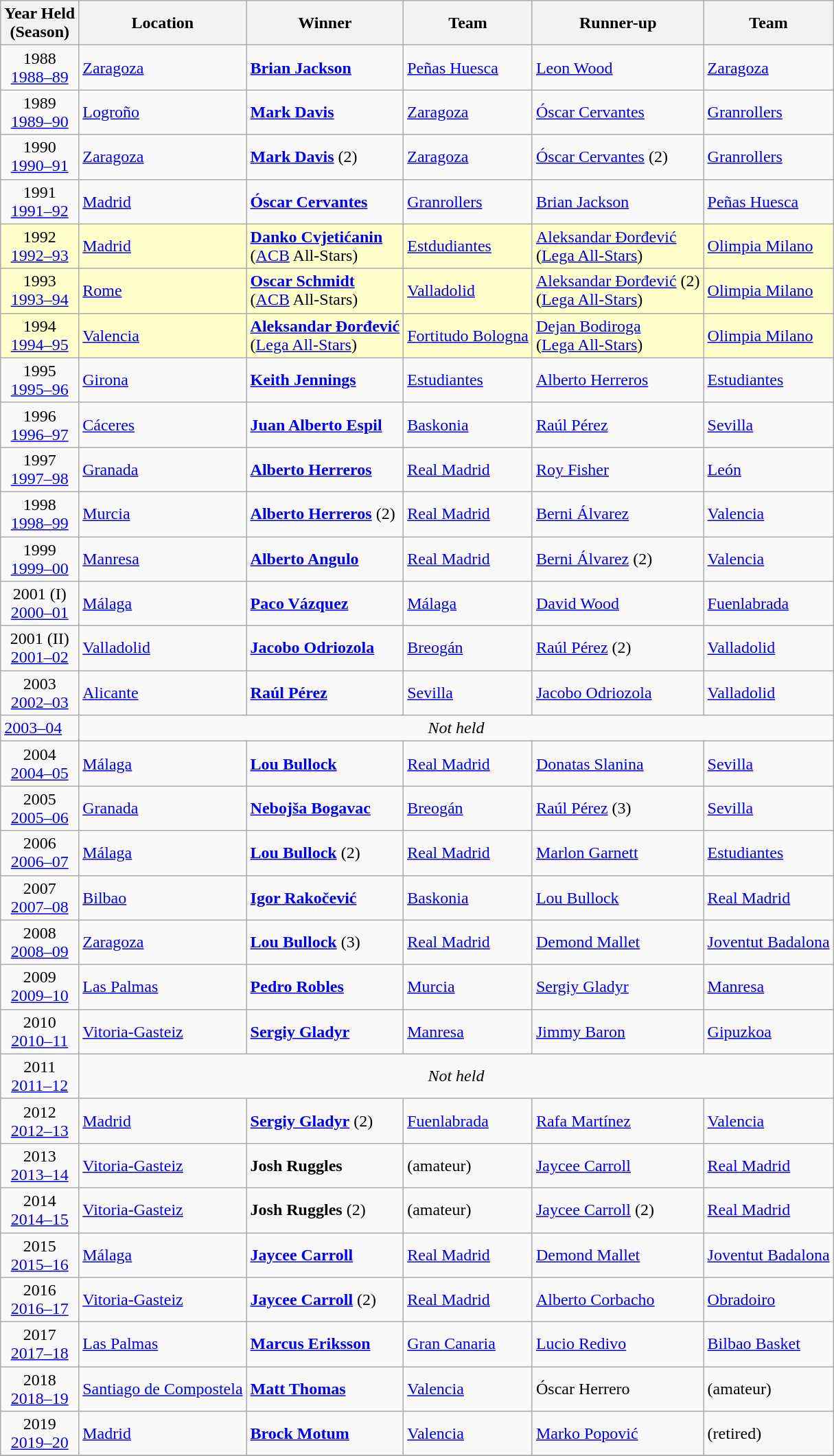<table class="wikitable">
<tr>
<th>Year Held<br>(Season)</th>
<th>Location</th>
<th>Winner</th>
<th>Team</th>
<th>Runner-up</th>
<th>Team</th>
</tr>
<tr>
<td style="text-align:center;">1988<br><a href='#'>1988–89</a></td>
<td><a href='#'>Zaragoza</a></td>
<td> <strong><a href='#'>Brian Jackson</a></strong></td>
<td><a href='#'>Peñas Huesca</a></td>
<td> <a href='#'>Leon Wood</a></td>
<td><a href='#'>Zaragoza</a></td>
</tr>
<tr>
<td style="text-align:center;">1989<br><a href='#'>1989–90</a></td>
<td><a href='#'>Logroño</a></td>
<td> <strong><a href='#'>Mark Davis</a></strong></td>
<td><a href='#'>Zaragoza</a></td>
<td> <a href='#'>Óscar Cervantes</a></td>
<td><a href='#'>Granrollers</a></td>
</tr>
<tr>
<td style="text-align:center;">1990<br><a href='#'>1990–91</a></td>
<td><a href='#'>Zaragoza</a></td>
<td> <strong><a href='#'>Mark Davis</a></strong> (2)</td>
<td><a href='#'>Zaragoza</a></td>
<td> <a href='#'>Óscar Cervantes</a> (2)</td>
<td><a href='#'>Granrollers</a></td>
</tr>
<tr>
<td style="text-align:center;">1991<br><a href='#'>1991–92</a></td>
<td><a href='#'>Madrid</a></td>
<td> <strong><a href='#'>Óscar Cervantes</a></strong></td>
<td><a href='#'>Granrollers</a></td>
<td> <a href='#'>Brian Jackson</a></td>
<td><a href='#'>Peñas Huesca</a></td>
</tr>
<tr bgcolor=#FFFFCC align=left>
<td style="text-align:center;">1992<br><a href='#'>1992–93</a></td>
<td><a href='#'>Madrid</a></td>
<td> <strong><a href='#'>Danko Cvjetićanin</a></strong><br> (<a href='#'>ACB</a> All-Stars)</td>
<td><a href='#'>Estdudiantes</a></td>
<td> <a href='#'>Aleksandar Đorđević</a> <br> (<a href='#'>Lega All-Stars</a>)</td>
<td><a href='#'>Olimpia Milano</a></td>
</tr>
<tr bgcolor=#FFFFCC align=left>
<td style="text-align:center;">1993<br><a href='#'>1993–94</a></td>
<td><a href='#'>Rome</a></td>
<td> <strong><a href='#'>Oscar Schmidt</a></strong><br> (<a href='#'>ACB</a> All-Stars)</td>
<td><a href='#'>Valladolid</a></td>
<td> <a href='#'>Aleksandar Đorđević</a> (2) <br> (<a href='#'>Lega All-Stars</a>)</td>
<td><a href='#'>Olimpia Milano</a></td>
</tr>
<tr bgcolor=#FFFFCC align=left>
<td style="text-align:center;">1994<br><a href='#'>1994–95</a></td>
<td><a href='#'>Valencia</a></td>
<td> <strong><a href='#'>Aleksandar Đorđević</a></strong> <br> (<a href='#'>Lega All-Stars</a>)</td>
<td><a href='#'>Fortitudo Bologna</a></td>
<td> <a href='#'>Dejan Bodiroga</a> <br> (<a href='#'>Lega All-Stars</a>)</td>
<td><a href='#'>Olimpia Milano</a></td>
</tr>
<tr>
<td style="text-align:center;">1995<br><a href='#'>1995–96</a></td>
<td><a href='#'>Girona</a></td>
<td> <strong><a href='#'>Keith Jennings</a></strong></td>
<td><a href='#'>Estudiantes</a></td>
<td> <a href='#'>Alberto Herreros</a></td>
<td><a href='#'>Estudiantes</a></td>
</tr>
<tr>
<td style="text-align:center;">1996<br><a href='#'>1996–97</a></td>
<td><a href='#'>Cáceres</a></td>
<td> <strong><a href='#'>Juan Alberto Espil</a></strong></td>
<td><a href='#'>Baskonia</a></td>
<td> <a href='#'>Raúl Pérez</a></td>
<td><a href='#'>Sevilla</a></td>
</tr>
<tr>
<td style="text-align:center;">1997<br><a href='#'>1997–98</a></td>
<td><a href='#'>Granada</a></td>
<td> <strong><a href='#'>Alberto Herreros</a></strong></td>
<td><a href='#'>Real Madrid</a></td>
<td> <a href='#'>Roy Fisher</a></td>
<td><a href='#'>León</a></td>
</tr>
<tr>
<td style="text-align:center;">1998<br><a href='#'>1998–99</a></td>
<td><a href='#'>Murcia</a></td>
<td> <strong><a href='#'>Alberto Herreros</a></strong> (2)</td>
<td><a href='#'>Real Madrid</a></td>
<td> <a href='#'>Berni Álvarez</a></td>
<td><a href='#'>Valencia</a></td>
</tr>
<tr>
<td style="text-align:center;">1999<br><a href='#'>1999–00</a></td>
<td><a href='#'>Manresa</a></td>
<td> <strong><a href='#'>Alberto Angulo</a></strong></td>
<td><a href='#'>Real Madrid</a></td>
<td> <a href='#'>Berni Álvarez</a> (2)</td>
<td><a href='#'>Valencia</a></td>
</tr>
<tr>
<td style="text-align:center;">2001 (I)<br><a href='#'>2000–01</a></td>
<td><a href='#'>Málaga</a></td>
<td> <strong><a href='#'>Paco Vázquez</a></strong></td>
<td><a href='#'>Málaga</a></td>
<td> <a href='#'>David Wood</a></td>
<td><a href='#'>Fuenlabrada</a></td>
</tr>
<tr>
<td style="text-align:center;">2001 (II)<br><a href='#'>2001–02</a></td>
<td><a href='#'>Valladolid</a></td>
<td> <strong><a href='#'>Jacobo Odriozola</a></strong></td>
<td><a href='#'>Breogán</a></td>
<td> <a href='#'>Raúl Pérez</a> (2)</td>
<td><a href='#'>Valladolid</a></td>
</tr>
<tr>
<td style="text-align:center;">2003<br><a href='#'>2002–03</a></td>
<td><a href='#'>Alicante</a></td>
<td> <strong><a href='#'>Raúl Pérez</a></strong></td>
<td><a href='#'>Sevilla</a></td>
<td> <a href='#'>Jacobo Odriozola</a></td>
<td><a href='#'>Valladolid</a></td>
</tr>
<tr>
<td><a href='#'>2003–04</a></td>
<td colspan=5 align=center><em>Not held</em></td>
</tr>
<tr>
<td style="text-align:center;">2004<br><a href='#'>2004–05</a></td>
<td><a href='#'>Málaga</a></td>
<td> <strong><a href='#'>Lou Bullock</a></strong></td>
<td><a href='#'>Real Madrid</a></td>
<td> <a href='#'>Donatas Slanina</a></td>
<td><a href='#'>Sevilla</a></td>
</tr>
<tr>
<td style="text-align:center;">2005<br><a href='#'>2005–06</a></td>
<td><a href='#'>Granada</a></td>
<td> <strong><a href='#'>Nebojša Bogavac</a></strong></td>
<td><a href='#'>Breogán</a></td>
<td> <a href='#'>Raúl Pérez</a> (3)</td>
<td><a href='#'>Sevilla</a></td>
</tr>
<tr>
<td style="text-align:center;">2006<br><a href='#'>2006–07</a></td>
<td><a href='#'>Málaga</a></td>
<td> <strong><a href='#'>Lou Bullock</a></strong> (2)</td>
<td><a href='#'>Real Madrid</a></td>
<td> <a href='#'>Marlon Garnett</a></td>
<td><a href='#'>Estudiantes</a></td>
</tr>
<tr>
<td style="text-align:center;">2007<br><a href='#'>2007–08</a></td>
<td><a href='#'>Bilbao</a></td>
<td> <strong><a href='#'>Igor Rakočević</a></strong></td>
<td><a href='#'>Baskonia</a></td>
<td> <a href='#'>Lou Bullock</a></td>
<td><a href='#'>Real Madrid</a></td>
</tr>
<tr>
<td style="text-align:center;">2008<br><a href='#'>2008–09</a></td>
<td><a href='#'>Zaragoza</a></td>
<td> <strong><a href='#'>Lou Bullock</a></strong> (3)</td>
<td><a href='#'>Real Madrid</a></td>
<td> <a href='#'>Demond Mallet</a></td>
<td><a href='#'>Joventut Badalona</a></td>
</tr>
<tr>
<td style="text-align:center;">2009<br><a href='#'>2009–10</a></td>
<td><a href='#'>Las Palmas</a></td>
<td> <strong><a href='#'>Pedro Robles</a></strong></td>
<td><a href='#'>Murcia</a></td>
<td> <a href='#'>Sergiy Gladyr</a></td>
<td><a href='#'>Manresa</a></td>
</tr>
<tr>
<td style="text-align:center;">2010<br><a href='#'>2010–11</a></td>
<td><a href='#'>Vitoria-Gasteiz</a></td>
<td> <strong><a href='#'>Sergiy Gladyr</a></strong></td>
<td><a href='#'>Manresa</a></td>
<td> <a href='#'>Jimmy Baron</a></td>
<td><a href='#'>Gipuzkoa</a></td>
</tr>
<tr>
<td style="text-align:center;">2011<br><a href='#'>2011–12</a></td>
<td colspan=5 align=center><em>Not held</em></td>
</tr>
<tr>
<td style="text-align:center;">2012<br><a href='#'>2012–13</a></td>
<td><a href='#'>Madrid</a></td>
<td> <strong><a href='#'>Sergiy Gladyr</a></strong> (2)</td>
<td><a href='#'>Fuenlabrada</a></td>
<td> <a href='#'>Rafa Martínez</a></td>
<td><a href='#'>Valencia</a></td>
</tr>
<tr>
<td style="text-align:center;">2013<br><a href='#'>2013–14</a></td>
<td><a href='#'>Vitoria-Gasteiz</a></td>
<td> <strong>Josh Ruggles</strong></td>
<td>(amateur)</td>
<td> <a href='#'>Jaycee Carroll</a></td>
<td><a href='#'>Real Madrid</a></td>
</tr>
<tr>
<td style="text-align:center;">2014<br><a href='#'>2014–15</a></td>
<td><a href='#'>Vitoria-Gasteiz</a></td>
<td> <strong>Josh Ruggles</strong> (2)</td>
<td>(amateur)</td>
<td> <a href='#'>Jaycee Carroll</a> (2)</td>
<td><a href='#'>Real Madrid</a></td>
</tr>
<tr>
<td style="text-align:center;">2015<br><a href='#'>2015–16</a></td>
<td><a href='#'>Málaga</a></td>
<td> <strong><a href='#'>Jaycee Carroll</a></strong></td>
<td><a href='#'>Real Madrid</a></td>
<td> <a href='#'>Demond Mallet</a></td>
<td><a href='#'>Joventut Badalona</a></td>
</tr>
<tr>
<td style="text-align:center;">2016<br><a href='#'>2016–17</a></td>
<td><a href='#'>Vitoria-Gasteiz</a></td>
<td> <strong><a href='#'>Jaycee Carroll</a></strong> (2)</td>
<td><a href='#'>Real Madrid</a></td>
<td> <a href='#'>Alberto Corbacho</a></td>
<td><a href='#'>Obradoiro</a></td>
</tr>
<tr>
<td style="text-align:center;">2017<br><a href='#'>2017–18</a></td>
<td><a href='#'>Las Palmas</a></td>
<td> <strong><a href='#'>Marcus Eriksson</a></strong></td>
<td><a href='#'>Gran Canaria</a></td>
<td> <a href='#'>Lucio Redivo</a></td>
<td><a href='#'>Bilbao Basket</a></td>
</tr>
<tr>
<td style="text-align:center;">2018<br><a href='#'>2018–19</a></td>
<td><a href='#'>Santiago de Compostela</a></td>
<td> <strong><a href='#'>Matt Thomas</a></strong></td>
<td><a href='#'>Valencia</a></td>
<td> Óscar Herrero</td>
<td>(amateur)</td>
</tr>
<tr>
<td style="text-align:center;">2019<br><a href='#'>2019–20</a></td>
<td><a href='#'>Madrid</a></td>
<td> <strong><a href='#'>Brock Motum</a></strong></td>
<td><a href='#'>Valencia</a></td>
<td> <a href='#'>Marko Popović</a></td>
<td>(retired)</td>
</tr>
<tr>
</tr>
</table>
